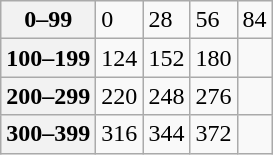<table class="wikitable">
<tr>
<th>0–99</th>
<td>0</td>
<td>28</td>
<td>56</td>
<td>84</td>
</tr>
<tr>
<th>100–199</th>
<td>124</td>
<td>152</td>
<td>180</td>
<td></td>
</tr>
<tr>
<th>200–299</th>
<td>220</td>
<td>248</td>
<td>276</td>
<td></td>
</tr>
<tr>
<th>300–399</th>
<td>316</td>
<td>344</td>
<td>372</td>
<td></td>
</tr>
</table>
